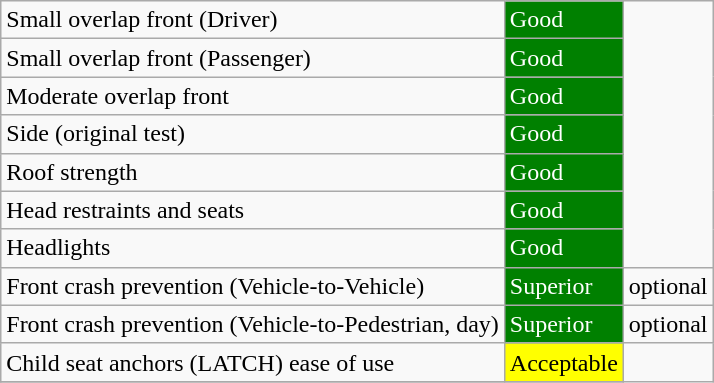<table class="wikitable">
<tr>
<td>Small overlap front (Driver)</td>
<td style="color:white;background: green">Good</td>
</tr>
<tr>
<td>Small overlap front (Passenger)</td>
<td style="color:white;background: green">Good</td>
</tr>
<tr>
<td>Moderate overlap front</td>
<td style="color:white;background: green">Good</td>
</tr>
<tr>
<td>Side (original test)</td>
<td style="color:white;background: green">Good</td>
</tr>
<tr>
<td>Roof strength</td>
<td style="color:white;background: green">Good</td>
</tr>
<tr>
<td>Head restraints and seats</td>
<td style="color:white;background: green">Good</td>
</tr>
<tr>
<td>Headlights</td>
<td style="color:white;background: green">Good</td>
</tr>
<tr>
<td>Front crash prevention (Vehicle-to-Vehicle)</td>
<td style="color:white;background: green">Superior</td>
<td>optional</td>
</tr>
<tr>
<td>Front crash prevention (Vehicle-to-Pedestrian, day)</td>
<td style="color:white;background: green">Superior</td>
<td>optional</td>
</tr>
<tr>
<td>Child seat anchors (LATCH) ease of use</td>
<td style="background: yellow">Acceptable</td>
</tr>
<tr>
</tr>
</table>
